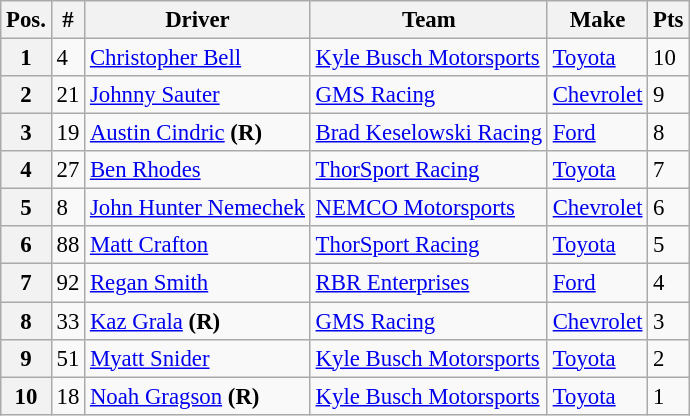<table class="wikitable" style="font-size:95%">
<tr>
<th>Pos.</th>
<th>#</th>
<th>Driver</th>
<th>Team</th>
<th>Make</th>
<th>Pts</th>
</tr>
<tr>
<th>1</th>
<td>4</td>
<td><a href='#'>Christopher Bell</a></td>
<td><a href='#'>Kyle Busch Motorsports</a></td>
<td><a href='#'>Toyota</a></td>
<td>10</td>
</tr>
<tr>
<th>2</th>
<td>21</td>
<td><a href='#'>Johnny Sauter</a></td>
<td><a href='#'>GMS Racing</a></td>
<td><a href='#'>Chevrolet</a></td>
<td>9</td>
</tr>
<tr>
<th>3</th>
<td>19</td>
<td><a href='#'>Austin Cindric</a> <strong>(R)</strong></td>
<td><a href='#'>Brad Keselowski Racing</a></td>
<td><a href='#'>Ford</a></td>
<td>8</td>
</tr>
<tr>
<th>4</th>
<td>27</td>
<td><a href='#'>Ben Rhodes</a></td>
<td><a href='#'>ThorSport Racing</a></td>
<td><a href='#'>Toyota</a></td>
<td>7</td>
</tr>
<tr>
<th>5</th>
<td>8</td>
<td><a href='#'>John Hunter Nemechek</a></td>
<td><a href='#'>NEMCO Motorsports</a></td>
<td><a href='#'>Chevrolet</a></td>
<td>6</td>
</tr>
<tr>
<th>6</th>
<td>88</td>
<td><a href='#'>Matt Crafton</a></td>
<td><a href='#'>ThorSport Racing</a></td>
<td><a href='#'>Toyota</a></td>
<td>5</td>
</tr>
<tr>
<th>7</th>
<td>92</td>
<td><a href='#'>Regan Smith</a></td>
<td><a href='#'>RBR Enterprises</a></td>
<td><a href='#'>Ford</a></td>
<td>4</td>
</tr>
<tr>
<th>8</th>
<td>33</td>
<td><a href='#'>Kaz Grala</a> <strong>(R)</strong></td>
<td><a href='#'>GMS Racing</a></td>
<td><a href='#'>Chevrolet</a></td>
<td>3</td>
</tr>
<tr>
<th>9</th>
<td>51</td>
<td><a href='#'>Myatt Snider</a></td>
<td><a href='#'>Kyle Busch Motorsports</a></td>
<td><a href='#'>Toyota</a></td>
<td>2</td>
</tr>
<tr>
<th>10</th>
<td>18</td>
<td><a href='#'>Noah Gragson</a> <strong>(R)</strong></td>
<td><a href='#'>Kyle Busch Motorsports</a></td>
<td><a href='#'>Toyota</a></td>
<td>1</td>
</tr>
</table>
